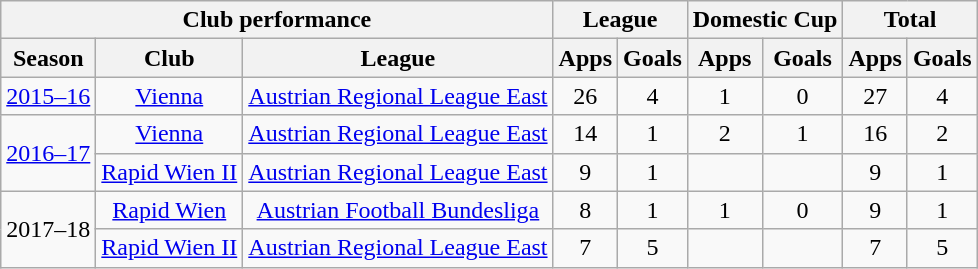<table class="wikitable" style="text-align:center">
<tr>
<th colspan=3>Club performance</th>
<th colspan=2>League</th>
<th colspan=2>Domestic Cup</th>
<th colspan=2>Total</th>
</tr>
<tr>
<th>Season</th>
<th>Club</th>
<th>League</th>
<th>Apps</th>
<th>Goals</th>
<th>Apps</th>
<th>Goals</th>
<th>Apps</th>
<th>Goals</th>
</tr>
<tr>
<td><a href='#'>2015–16</a></td>
<td><a href='#'>Vienna</a></td>
<td><a href='#'>Austrian Regional League East</a></td>
<td>26</td>
<td>4</td>
<td>1</td>
<td>0</td>
<td>27</td>
<td>4</td>
</tr>
<tr>
<td rowspan="2"><a href='#'>2016–17</a></td>
<td><a href='#'>Vienna</a></td>
<td><a href='#'>Austrian Regional League East</a></td>
<td>14</td>
<td>1</td>
<td>2</td>
<td>1</td>
<td>16</td>
<td>2</td>
</tr>
<tr>
<td><a href='#'>Rapid Wien II</a></td>
<td><a href='#'>Austrian Regional League East</a></td>
<td>9</td>
<td>1</td>
<td></td>
<td></td>
<td>9</td>
<td>1</td>
</tr>
<tr>
<td rowspan="2">2017–18</td>
<td><a href='#'>Rapid Wien</a></td>
<td><a href='#'>Austrian Football Bundesliga</a></td>
<td>8</td>
<td>1</td>
<td>1</td>
<td>0</td>
<td>9</td>
<td>1</td>
</tr>
<tr>
<td><a href='#'>Rapid Wien II</a></td>
<td><a href='#'>Austrian Regional League East</a></td>
<td>7</td>
<td>5</td>
<td></td>
<td></td>
<td>7</td>
<td>5</td>
</tr>
</table>
